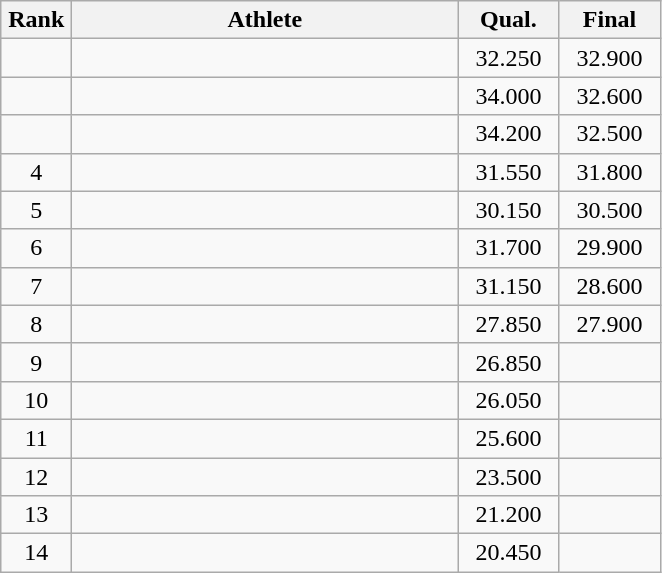<table class=wikitable style="text-align:center">
<tr>
<th width=40>Rank</th>
<th width=250>Athlete</th>
<th width=60>Qual.</th>
<th width=60>Final</th>
</tr>
<tr>
<td></td>
<td align="left"></td>
<td>32.250</td>
<td>32.900</td>
</tr>
<tr>
<td></td>
<td align="left"></td>
<td>34.000</td>
<td>32.600</td>
</tr>
<tr>
<td></td>
<td align="left"></td>
<td>34.200</td>
<td>32.500</td>
</tr>
<tr>
<td>4</td>
<td align="left"></td>
<td>31.550</td>
<td>31.800</td>
</tr>
<tr>
<td>5</td>
<td align="left"></td>
<td>30.150</td>
<td>30.500</td>
</tr>
<tr>
<td>6</td>
<td align="left"></td>
<td>31.700</td>
<td>29.900</td>
</tr>
<tr>
<td>7</td>
<td align="left"></td>
<td>31.150</td>
<td>28.600</td>
</tr>
<tr>
<td>8</td>
<td align="left"></td>
<td>27.850</td>
<td>27.900</td>
</tr>
<tr>
<td>9</td>
<td align="left"></td>
<td>26.850</td>
<td></td>
</tr>
<tr>
<td>10</td>
<td align="left"></td>
<td>26.050</td>
<td></td>
</tr>
<tr>
<td>11</td>
<td align="left"></td>
<td>25.600</td>
<td></td>
</tr>
<tr>
<td>12</td>
<td align="left"></td>
<td>23.500</td>
<td></td>
</tr>
<tr>
<td>13</td>
<td align="left"></td>
<td>21.200</td>
<td></td>
</tr>
<tr>
<td>14</td>
<td align="left"></td>
<td>20.450</td>
<td></td>
</tr>
</table>
